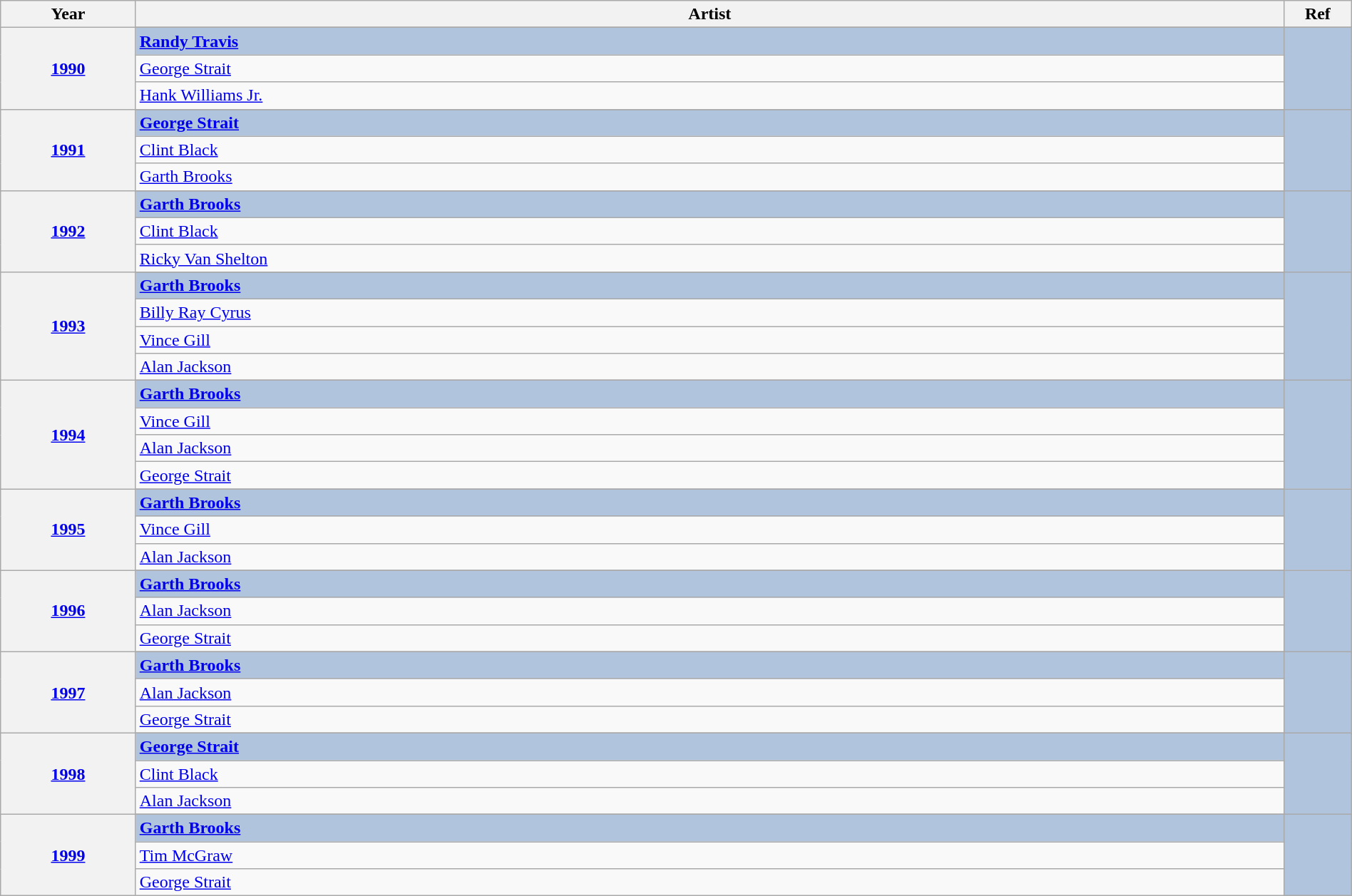<table class="wikitable" width="100%">
<tr>
<th width="10%">Year</th>
<th width="85%">Artist</th>
<th width="5%">Ref</th>
</tr>
<tr>
<th rowspan="4" align="center"><a href='#'>1990<br></a></th>
</tr>
<tr style="background:#B0C4DE">
<td><strong><a href='#'>Randy Travis</a></strong></td>
<td rowspan="4" align="center"></td>
</tr>
<tr>
<td><a href='#'>George Strait</a></td>
</tr>
<tr>
<td><a href='#'>Hank Williams Jr.</a></td>
</tr>
<tr>
<th rowspan="4" align="center"><a href='#'>1991<br></a></th>
</tr>
<tr style="background:#B0C4DE">
<td><strong><a href='#'>George Strait</a></strong></td>
<td rowspan="4" align="center"></td>
</tr>
<tr>
<td><a href='#'>Clint Black</a></td>
</tr>
<tr>
<td><a href='#'>Garth Brooks</a></td>
</tr>
<tr>
<th rowspan="4" align="center"><a href='#'>1992<br></a></th>
</tr>
<tr style="background:#B0C4DE">
<td><strong><a href='#'>Garth Brooks</a></strong></td>
<td rowspan="4" align="center"></td>
</tr>
<tr>
<td><a href='#'>Clint Black</a></td>
</tr>
<tr>
<td><a href='#'>Ricky Van Shelton</a></td>
</tr>
<tr>
<th rowspan="5" align="center"><a href='#'>1993<br></a></th>
</tr>
<tr style="background:#B0C4DE">
<td><strong><a href='#'>Garth Brooks</a></strong></td>
<td rowspan="5" align="center"></td>
</tr>
<tr>
<td><a href='#'>Billy Ray Cyrus</a></td>
</tr>
<tr>
<td><a href='#'>Vince Gill</a></td>
</tr>
<tr>
<td><a href='#'>Alan Jackson</a></td>
</tr>
<tr>
<th rowspan="5" align="center"><a href='#'>1994<br></a></th>
</tr>
<tr style="background:#B0C4DE">
<td><strong><a href='#'>Garth Brooks</a></strong></td>
<td rowspan="5" align="center"></td>
</tr>
<tr>
<td><a href='#'>Vince Gill</a></td>
</tr>
<tr>
<td><a href='#'>Alan Jackson</a></td>
</tr>
<tr>
<td><a href='#'>George Strait</a></td>
</tr>
<tr>
<th rowspan="4" align="center"><a href='#'>1995<br></a></th>
</tr>
<tr style="background:#B0C4DE">
<td><strong><a href='#'>Garth Brooks</a></strong></td>
<td rowspan="4" align="center"></td>
</tr>
<tr>
<td><a href='#'>Vince Gill</a></td>
</tr>
<tr>
<td><a href='#'>Alan Jackson</a></td>
</tr>
<tr>
<th rowspan="4" align="center"><a href='#'>1996<br></a></th>
</tr>
<tr style="background:#B0C4DE">
<td><strong><a href='#'>Garth Brooks</a></strong></td>
<td rowspan="4" align="center"></td>
</tr>
<tr>
<td><a href='#'>Alan Jackson</a></td>
</tr>
<tr>
<td><a href='#'>George Strait</a></td>
</tr>
<tr>
<th rowspan="4" align="center"><a href='#'>1997<br></a></th>
</tr>
<tr style="background:#B0C4DE">
<td><strong><a href='#'>Garth Brooks</a></strong></td>
<td rowspan="4" align="center"></td>
</tr>
<tr>
<td><a href='#'>Alan Jackson</a></td>
</tr>
<tr>
<td><a href='#'>George Strait</a></td>
</tr>
<tr>
<th rowspan="4" align="center"><a href='#'>1998<br></a></th>
</tr>
<tr style="background:#B0C4DE">
<td><strong><a href='#'>George Strait</a></strong></td>
<td rowspan="4" align="center"></td>
</tr>
<tr>
<td><a href='#'>Clint Black</a></td>
</tr>
<tr>
<td><a href='#'>Alan Jackson</a></td>
</tr>
<tr>
<th rowspan="4" align="center"><a href='#'>1999<br></a></th>
</tr>
<tr style="background:#B0C4DE">
<td><strong><a href='#'>Garth Brooks</a></strong></td>
<td rowspan="4" align="center"></td>
</tr>
<tr>
<td><a href='#'>Tim McGraw</a></td>
</tr>
<tr>
<td><a href='#'>George Strait</a></td>
</tr>
</table>
